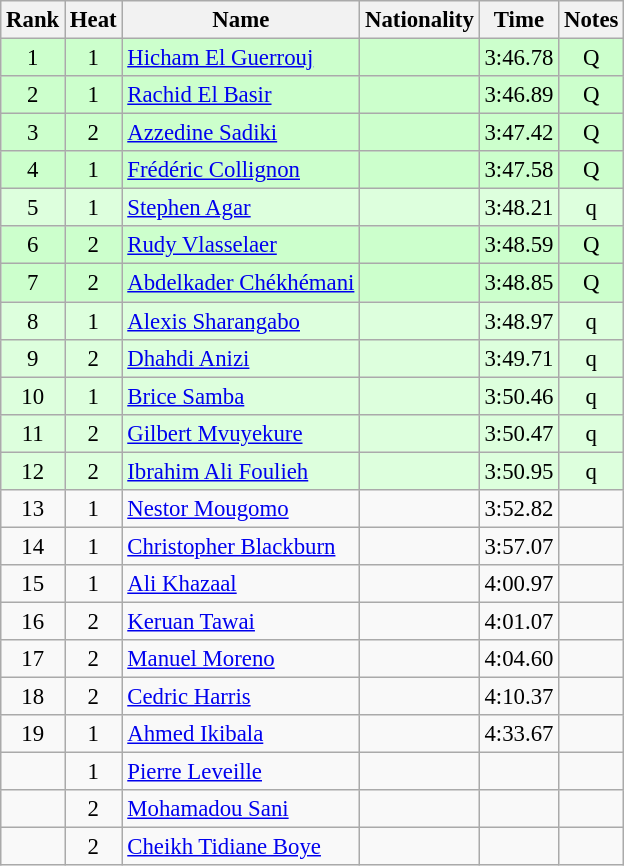<table class="wikitable sortable" style="text-align:center; font-size:95%">
<tr>
<th>Rank</th>
<th>Heat</th>
<th>Name</th>
<th>Nationality</th>
<th>Time</th>
<th>Notes</th>
</tr>
<tr bgcolor=ccffcc>
<td>1</td>
<td>1</td>
<td align=left><a href='#'>Hicham El Guerrouj</a></td>
<td align=left></td>
<td>3:46.78</td>
<td>Q</td>
</tr>
<tr bgcolor=ccffcc>
<td>2</td>
<td>1</td>
<td align=left><a href='#'>Rachid El Basir</a></td>
<td align=left></td>
<td>3:46.89</td>
<td>Q</td>
</tr>
<tr bgcolor=ccffcc>
<td>3</td>
<td>2</td>
<td align=left><a href='#'>Azzedine Sadiki</a></td>
<td align=left></td>
<td>3:47.42</td>
<td>Q</td>
</tr>
<tr bgcolor=ccffcc>
<td>4</td>
<td>1</td>
<td align=left><a href='#'>Frédéric Collignon</a></td>
<td align=left></td>
<td>3:47.58</td>
<td>Q</td>
</tr>
<tr bgcolor=ddffdd>
<td>5</td>
<td>1</td>
<td align=left><a href='#'>Stephen Agar</a></td>
<td align=left></td>
<td>3:48.21</td>
<td>q</td>
</tr>
<tr bgcolor=ccffcc>
<td>6</td>
<td>2</td>
<td align=left><a href='#'>Rudy Vlasselaer</a></td>
<td align=left></td>
<td>3:48.59</td>
<td>Q</td>
</tr>
<tr bgcolor=ccffcc>
<td>7</td>
<td>2</td>
<td align=left><a href='#'>Abdelkader Chékhémani</a></td>
<td align=left></td>
<td>3:48.85</td>
<td>Q</td>
</tr>
<tr bgcolor=ddffdd>
<td>8</td>
<td>1</td>
<td align=left><a href='#'>Alexis Sharangabo</a></td>
<td align=left></td>
<td>3:48.97</td>
<td>q</td>
</tr>
<tr bgcolor=ddffdd>
<td>9</td>
<td>2</td>
<td align=left><a href='#'>Dhahdi Anizi</a></td>
<td align=left></td>
<td>3:49.71</td>
<td>q</td>
</tr>
<tr bgcolor=ddffdd>
<td>10</td>
<td>1</td>
<td align=left><a href='#'>Brice Samba</a></td>
<td align=left></td>
<td>3:50.46</td>
<td>q</td>
</tr>
<tr bgcolor=ddffdd>
<td>11</td>
<td>2</td>
<td align=left><a href='#'>Gilbert Mvuyekure</a></td>
<td align=left></td>
<td>3:50.47</td>
<td>q</td>
</tr>
<tr bgcolor=ddffdd>
<td>12</td>
<td>2</td>
<td align=left><a href='#'>Ibrahim Ali Foulieh</a></td>
<td align=left></td>
<td>3:50.95</td>
<td>q</td>
</tr>
<tr>
<td>13</td>
<td>1</td>
<td align=left><a href='#'>Nestor Mougomo</a></td>
<td align=left></td>
<td>3:52.82</td>
<td></td>
</tr>
<tr>
<td>14</td>
<td>1</td>
<td align=left><a href='#'>Christopher Blackburn</a></td>
<td align=left></td>
<td>3:57.07</td>
<td></td>
</tr>
<tr>
<td>15</td>
<td>1</td>
<td align=left><a href='#'>Ali Khazaal</a></td>
<td align=left></td>
<td>4:00.97</td>
<td></td>
</tr>
<tr>
<td>16</td>
<td>2</td>
<td align=left><a href='#'>Keruan Tawai</a></td>
<td align=left></td>
<td>4:01.07</td>
<td></td>
</tr>
<tr>
<td>17</td>
<td>2</td>
<td align=left><a href='#'>Manuel Moreno</a></td>
<td align=left></td>
<td>4:04.60</td>
<td></td>
</tr>
<tr>
<td>18</td>
<td>2</td>
<td align=left><a href='#'>Cedric Harris</a></td>
<td align=left></td>
<td>4:10.37</td>
<td></td>
</tr>
<tr>
<td>19</td>
<td>1</td>
<td align=left><a href='#'>Ahmed Ikibala</a></td>
<td align=left></td>
<td>4:33.67</td>
<td></td>
</tr>
<tr>
<td></td>
<td>1</td>
<td align=left><a href='#'>Pierre Leveille</a></td>
<td align=left></td>
<td></td>
<td></td>
</tr>
<tr>
<td></td>
<td>2</td>
<td align=left><a href='#'>Mohamadou Sani</a></td>
<td align=left></td>
<td></td>
<td></td>
</tr>
<tr>
<td></td>
<td>2</td>
<td align=left><a href='#'>Cheikh Tidiane Boye</a></td>
<td align=left></td>
<td></td>
<td></td>
</tr>
</table>
